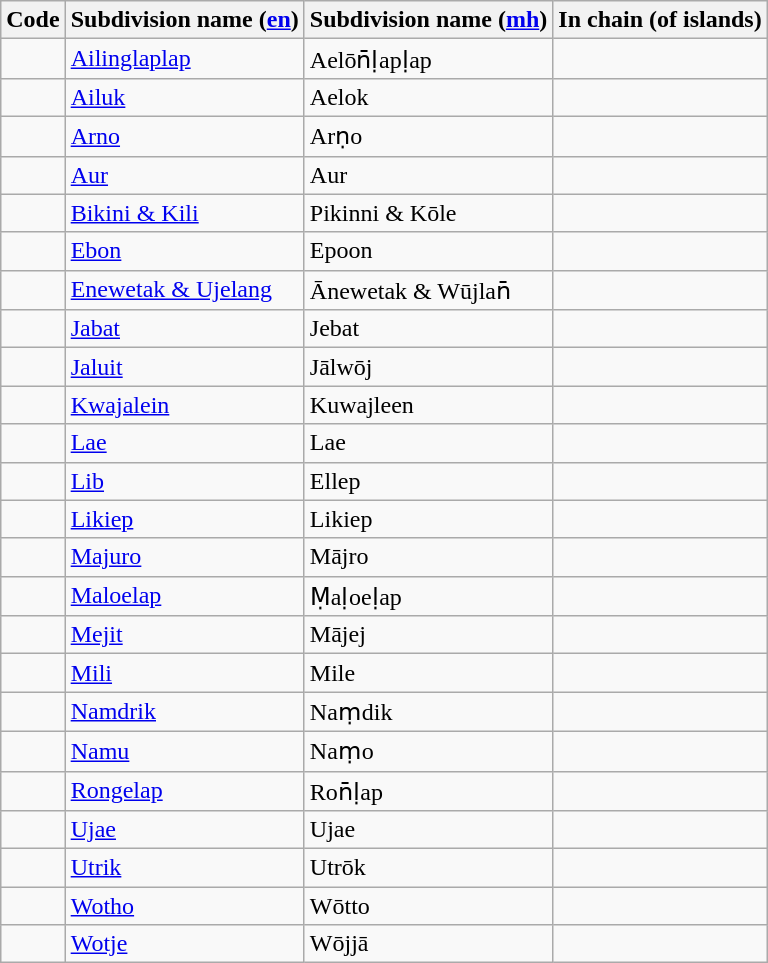<table class="wikitable sortable">
<tr>
<th>Code</th>
<th>Subdivision name (<a href='#'>en</a>)</th>
<th>Subdivision name (<a href='#'>mh</a>)</th>
<th>In chain (of islands)</th>
</tr>
<tr>
<td></td>
<td><a href='#'>Ailinglaplap</a></td>
<td>Aelōn̄ḷapḷap</td>
<td><a href='#'></a></td>
</tr>
<tr>
<td></td>
<td><a href='#'>Ailuk</a></td>
<td>Aelok</td>
<td><a href='#'></a></td>
</tr>
<tr>
<td></td>
<td><a href='#'>Arno</a></td>
<td>Arṇo</td>
<td><a href='#'></a></td>
</tr>
<tr>
<td></td>
<td><a href='#'>Aur</a></td>
<td>Aur</td>
<td><a href='#'></a></td>
</tr>
<tr>
<td></td>
<td><a href='#'>Bikini & Kili</a></td>
<td>Pikinni & Kōle</td>
<td><a href='#'></a></td>
</tr>
<tr>
<td></td>
<td><a href='#'>Ebon</a></td>
<td>Epoon</td>
<td><a href='#'></a></td>
</tr>
<tr>
<td></td>
<td><a href='#'>Enewetak & Ujelang</a></td>
<td>Ānewetak & Wūjlan̄</td>
<td><a href='#'></a></td>
</tr>
<tr>
<td></td>
<td><a href='#'>Jabat</a></td>
<td>Jebat</td>
<td><a href='#'></a></td>
</tr>
<tr>
<td></td>
<td><a href='#'>Jaluit</a></td>
<td>Jālwōj</td>
<td><a href='#'></a></td>
</tr>
<tr>
<td></td>
<td><a href='#'>Kwajalein</a></td>
<td>Kuwajleen</td>
<td><a href='#'></a></td>
</tr>
<tr>
<td></td>
<td><a href='#'>Lae</a></td>
<td>Lae</td>
<td><a href='#'></a></td>
</tr>
<tr>
<td></td>
<td><a href='#'>Lib</a></td>
<td>Ellep</td>
<td><a href='#'></a></td>
</tr>
<tr>
<td></td>
<td><a href='#'>Likiep</a></td>
<td>Likiep</td>
<td><a href='#'></a></td>
</tr>
<tr>
<td></td>
<td><a href='#'>Majuro</a></td>
<td>Mājro</td>
<td><a href='#'></a></td>
</tr>
<tr>
<td></td>
<td><a href='#'>Maloelap</a></td>
<td>Ṃaḷoeḷap</td>
<td><a href='#'></a></td>
</tr>
<tr>
<td></td>
<td><a href='#'>Mejit</a></td>
<td>Mājej</td>
<td><a href='#'></a></td>
</tr>
<tr>
<td></td>
<td><a href='#'>Mili</a></td>
<td>Mile</td>
<td><a href='#'></a></td>
</tr>
<tr>
<td></td>
<td><a href='#'>Namdrik</a></td>
<td>Naṃdik</td>
<td><a href='#'></a></td>
</tr>
<tr>
<td></td>
<td><a href='#'>Namu</a></td>
<td>Naṃo</td>
<td><a href='#'></a></td>
</tr>
<tr>
<td></td>
<td><a href='#'>Rongelap</a></td>
<td>Ron̄ḷap</td>
<td><a href='#'></a></td>
</tr>
<tr>
<td></td>
<td><a href='#'>Ujae</a></td>
<td>Ujae</td>
<td><a href='#'></a></td>
</tr>
<tr>
<td></td>
<td><a href='#'>Utrik</a></td>
<td>Utrōk</td>
<td><a href='#'></a></td>
</tr>
<tr>
<td></td>
<td><a href='#'>Wotho</a></td>
<td>Wōtto</td>
<td><a href='#'></a></td>
</tr>
<tr>
<td></td>
<td><a href='#'>Wotje</a></td>
<td>Wōjjā</td>
<td><a href='#'></a></td>
</tr>
</table>
